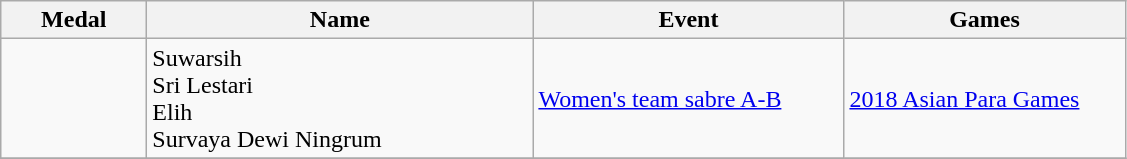<table class="wikitable sortable" style="font-size:100%">
<tr>
<th width="90">Medal</th>
<th width="250">Name</th>
<th width="200">Event</th>
<th width="180">Games</th>
</tr>
<tr>
<td></td>
<td>Suwarsih<br>Sri Lestari<br>Elih<br>Survaya Dewi Ningrum</td>
<td><a href='#'>Women's team sabre A-B</a></td>
<td><a href='#'>2018 Asian Para Games</a></td>
</tr>
<tr>
</tr>
</table>
